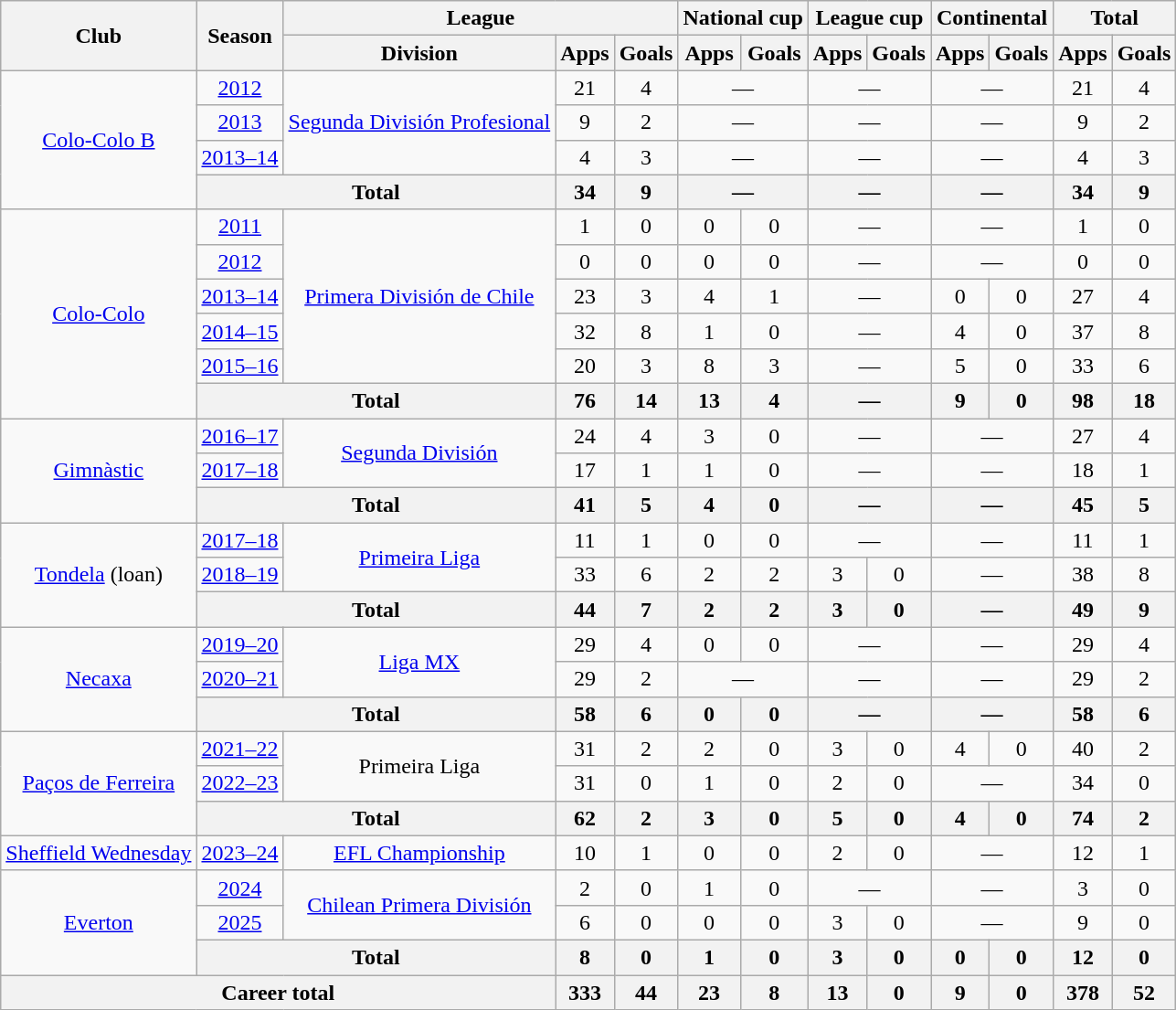<table class="wikitable" style="text-align:center">
<tr>
<th rowspan="2">Club</th>
<th rowspan="2">Season</th>
<th colspan="3">League</th>
<th colspan="2">National cup</th>
<th colspan="2">League cup</th>
<th colspan="2">Continental</th>
<th colspan="2">Total</th>
</tr>
<tr>
<th>Division</th>
<th>Apps</th>
<th>Goals</th>
<th>Apps</th>
<th>Goals</th>
<th>Apps</th>
<th>Goals</th>
<th>Apps</th>
<th>Goals</th>
<th>Apps</th>
<th>Goals</th>
</tr>
<tr>
<td rowspan="4"><a href='#'>Colo-Colo B</a></td>
<td><a href='#'>2012</a></td>
<td rowspan="3"><a href='#'>Segunda División Profesional</a></td>
<td>21</td>
<td>4</td>
<td colspan="2">—</td>
<td colspan="2">—</td>
<td colspan="2">—</td>
<td>21</td>
<td>4</td>
</tr>
<tr>
<td><a href='#'>2013</a></td>
<td>9</td>
<td>2</td>
<td colspan="2">—</td>
<td colspan="2">—</td>
<td colspan="2">—</td>
<td>9</td>
<td>2</td>
</tr>
<tr>
<td><a href='#'>2013–14</a></td>
<td>4</td>
<td>3</td>
<td colspan="2">—</td>
<td colspan="2">—</td>
<td colspan="2">—</td>
<td>4</td>
<td>3</td>
</tr>
<tr>
<th colspan="2">Total</th>
<th>34</th>
<th>9</th>
<th colspan="2">—</th>
<th colspan="2">—</th>
<th colspan="2">—</th>
<th>34</th>
<th>9</th>
</tr>
<tr>
<td rowspan="6"><a href='#'>Colo-Colo</a></td>
<td><a href='#'>2011</a></td>
<td rowspan="5"><a href='#'>Primera División de Chile</a></td>
<td>1</td>
<td>0</td>
<td>0</td>
<td>0</td>
<td colspan="2">—</td>
<td colspan="2">—</td>
<td>1</td>
<td>0</td>
</tr>
<tr>
<td><a href='#'>2012</a></td>
<td>0</td>
<td>0</td>
<td>0</td>
<td>0</td>
<td colspan="2">—</td>
<td colspan="2">—</td>
<td>0</td>
<td>0</td>
</tr>
<tr>
<td><a href='#'>2013–14</a></td>
<td>23</td>
<td>3</td>
<td>4</td>
<td>1</td>
<td colspan="2">—</td>
<td>0</td>
<td>0</td>
<td>27</td>
<td>4</td>
</tr>
<tr>
<td><a href='#'>2014–15</a></td>
<td>32</td>
<td>8</td>
<td>1</td>
<td>0</td>
<td colspan="2">—</td>
<td>4</td>
<td>0</td>
<td>37</td>
<td>8</td>
</tr>
<tr>
<td><a href='#'>2015–16</a></td>
<td>20</td>
<td>3</td>
<td>8</td>
<td>3</td>
<td colspan="2">—</td>
<td>5</td>
<td>0</td>
<td>33</td>
<td>6</td>
</tr>
<tr>
<th colspan="2">Total</th>
<th>76</th>
<th>14</th>
<th>13</th>
<th>4</th>
<th colspan="2">—</th>
<th>9</th>
<th>0</th>
<th>98</th>
<th>18</th>
</tr>
<tr>
<td rowspan="3"><a href='#'>Gimnàstic</a></td>
<td><a href='#'>2016–17</a></td>
<td rowspan="2"><a href='#'>Segunda División</a></td>
<td>24</td>
<td>4</td>
<td>3</td>
<td>0</td>
<td colspan="2">—</td>
<td colspan="2">—</td>
<td>27</td>
<td>4</td>
</tr>
<tr>
<td><a href='#'>2017–18</a></td>
<td>17</td>
<td>1</td>
<td>1</td>
<td>0</td>
<td colspan="2">—</td>
<td colspan="2">—</td>
<td>18</td>
<td>1</td>
</tr>
<tr>
<th colspan="2">Total</th>
<th>41</th>
<th>5</th>
<th>4</th>
<th>0</th>
<th colspan="2">—</th>
<th colspan="2">—</th>
<th>45</th>
<th>5</th>
</tr>
<tr>
<td rowspan="3"><a href='#'>Tondela</a> (loan)</td>
<td><a href='#'>2017–18</a></td>
<td rowspan="2"><a href='#'>Primeira Liga</a></td>
<td>11</td>
<td>1</td>
<td>0</td>
<td>0</td>
<td colspan="2">—</td>
<td colspan="2">—</td>
<td>11</td>
<td>1</td>
</tr>
<tr>
<td><a href='#'>2018–19</a></td>
<td>33</td>
<td>6</td>
<td>2</td>
<td>2</td>
<td>3</td>
<td>0</td>
<td colspan="2">—</td>
<td>38</td>
<td>8</td>
</tr>
<tr>
<th colspan="2">Total</th>
<th>44</th>
<th>7</th>
<th>2</th>
<th>2</th>
<th>3</th>
<th>0</th>
<th colspan="2">—</th>
<th>49</th>
<th>9</th>
</tr>
<tr>
<td rowspan="3"><a href='#'>Necaxa</a></td>
<td><a href='#'>2019–20</a></td>
<td rowspan="2"><a href='#'>Liga MX</a></td>
<td>29</td>
<td>4</td>
<td>0</td>
<td>0</td>
<td colspan="2">—</td>
<td colspan="2">—</td>
<td>29</td>
<td>4</td>
</tr>
<tr>
<td><a href='#'>2020–21</a></td>
<td>29</td>
<td>2</td>
<td colspan="2">—</td>
<td colspan="2">—</td>
<td colspan="2">—</td>
<td>29</td>
<td>2</td>
</tr>
<tr>
<th colspan="2">Total</th>
<th>58</th>
<th>6</th>
<th>0</th>
<th>0</th>
<th colspan="2">—</th>
<th colspan="2">—</th>
<th>58</th>
<th>6</th>
</tr>
<tr>
<td rowspan="3"><a href='#'>Paços de Ferreira</a></td>
<td><a href='#'>2021–22</a></td>
<td rowspan="2">Primeira Liga</td>
<td>31</td>
<td>2</td>
<td>2</td>
<td>0</td>
<td>3</td>
<td>0</td>
<td>4</td>
<td>0</td>
<td>40</td>
<td>2</td>
</tr>
<tr>
<td><a href='#'>2022–23</a></td>
<td>31</td>
<td>0</td>
<td>1</td>
<td>0</td>
<td>2</td>
<td>0</td>
<td colspan="2">—</td>
<td>34</td>
<td>0</td>
</tr>
<tr>
<th colspan="2">Total</th>
<th>62</th>
<th>2</th>
<th>3</th>
<th>0</th>
<th>5</th>
<th>0</th>
<th>4</th>
<th>0</th>
<th>74</th>
<th>2</th>
</tr>
<tr>
<td><a href='#'>Sheffield Wednesday</a></td>
<td><a href='#'>2023–24</a></td>
<td><a href='#'>EFL Championship</a></td>
<td>10</td>
<td>1</td>
<td>0</td>
<td>0</td>
<td>2</td>
<td>0</td>
<td colspan="2">—</td>
<td>12</td>
<td>1</td>
</tr>
<tr>
<td rowspan="3"><a href='#'>Everton</a></td>
<td><a href='#'>2024</a></td>
<td rowspan="2"><a href='#'>Chilean Primera División</a></td>
<td>2</td>
<td>0</td>
<td>1</td>
<td>0</td>
<td colspan="2">—</td>
<td colspan="2">—</td>
<td>3</td>
<td>0</td>
</tr>
<tr>
<td><a href='#'>2025</a></td>
<td>6</td>
<td>0</td>
<td>0</td>
<td>0</td>
<td>3</td>
<td>0</td>
<td colspan="2">—</td>
<td>9</td>
<td>0</td>
</tr>
<tr>
<th colspan="2">Total</th>
<th>8</th>
<th>0</th>
<th>1</th>
<th>0</th>
<th>3</th>
<th>0</th>
<th>0</th>
<th>0</th>
<th>12</th>
<th>0</th>
</tr>
<tr>
<th colspan="3">Career total</th>
<th>333</th>
<th>44</th>
<th>23</th>
<th>8</th>
<th>13</th>
<th>0</th>
<th>9</th>
<th>0</th>
<th>378</th>
<th>52</th>
</tr>
</table>
